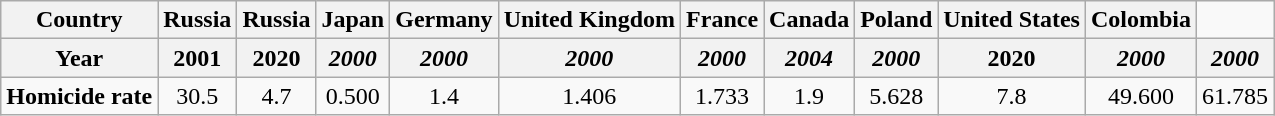<table class="wikitable" style="text-align:center; margin-right:60px">
<tr>
<th>Country</th>
<th>Russia</th>
<th>Russia</th>
<th>Japan</th>
<th>Germany</th>
<th>United Kingdom</th>
<th>France</th>
<th>Canada</th>
<th>Poland</th>
<th>United States </th>
<th>Colombia</th>
</tr>
<tr>
<th><strong>Year</strong></th>
<th>2001</th>
<th>2020</th>
<th><em>2000</em></th>
<th><em>2000</em></th>
<th><em>2000</em></th>
<th><em>2000</em></th>
<th><em>2004</em></th>
<th><em>2000</em></th>
<th>2020</th>
<th><em>2000</em></th>
<th><em>2000</em></th>
</tr>
<tr>
<td><strong>Homicide rate</strong></td>
<td>30.5</td>
<td>4.7</td>
<td>0.500</td>
<td>1.4</td>
<td>1.406</td>
<td>1.733</td>
<td>1.9</td>
<td>5.628</td>
<td>7.8</td>
<td>49.600</td>
<td>61.785</td>
</tr>
</table>
